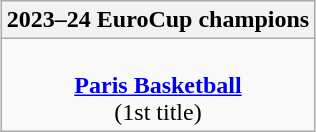<table class=wikitable style="text-align:center; margin:auto">
<tr>
<th>2023–24 EuroCup champions</th>
</tr>
<tr>
<td><br><strong><a href='#'>Paris Basketball</a></strong><br>(1st title)</td>
</tr>
</table>
